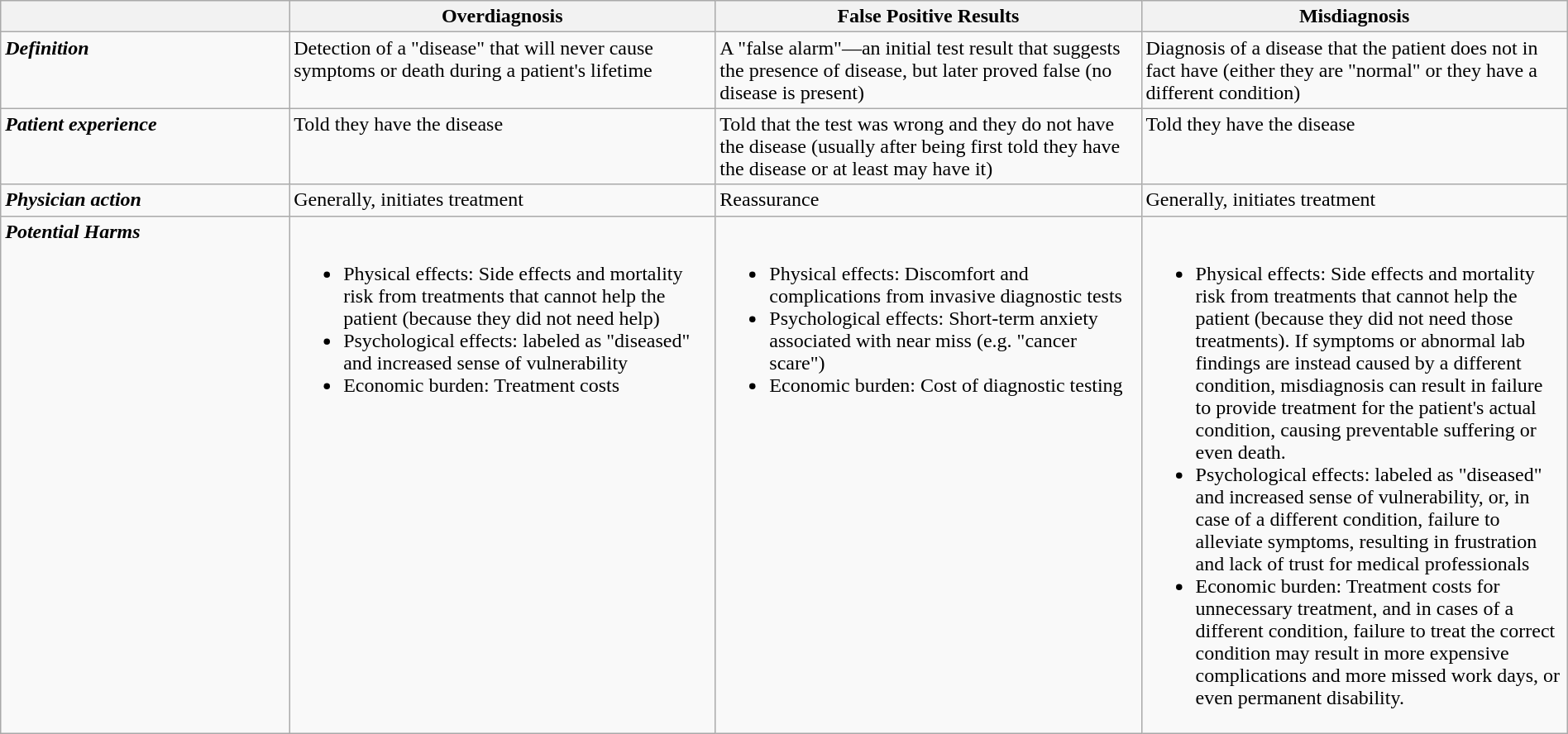<table class="wikitable" style="width:100%" border="1" cellpadding="2">
<tr>
<th width="150"></th>
<th width="225">Overdiagnosis</th>
<th width="225">False Positive Results</th>
<th width="225">Misdiagnosis</th>
</tr>
<tr valign="top">
<td><strong><em>Definition</em></strong></td>
<td>Detection of a "disease" that will never cause symptoms or death during a patient's lifetime</td>
<td>A "false alarm"—an initial test result that suggests the presence of disease, but later proved false (no disease is present)</td>
<td>Diagnosis of a disease that the patient does not in fact have (either they are "normal" or they have a different condition)</td>
</tr>
<tr valign="top">
<td><strong><em>Patient experience</em></strong></td>
<td>Told they have the disease</td>
<td>Told that the test was wrong and they do not have the disease (usually after being first told they have the disease or at least may have it)</td>
<td>Told they have the disease</td>
</tr>
<tr valign="top">
<td><strong><em>Physician action</em></strong></td>
<td>Generally, initiates treatment</td>
<td>Reassurance</td>
<td>Generally, initiates treatment</td>
</tr>
<tr valign="top">
<td><strong><em>Potential Harms</em></strong></td>
<td><br><ul><li>Physical effects: Side effects and mortality risk from treatments that cannot help the patient (because they did not need help)</li><li>Psychological effects: labeled as "diseased" and increased sense of vulnerability</li><li>Economic burden: Treatment costs</li></ul></td>
<td><br><ul><li>Physical effects: Discomfort and complications from invasive diagnostic tests</li><li>Psychological effects: Short-term anxiety associated with near miss (e.g. "cancer scare")</li><li>Economic burden: Cost of diagnostic testing</li></ul></td>
<td><br><ul><li>Physical effects: Side effects and mortality risk from treatments that cannot help the patient (because they did not need those treatments). If symptoms or abnormal lab findings are instead caused by a different condition, misdiagnosis can result in failure to provide treatment for the patient's actual condition, causing preventable suffering or even death.</li><li>Psychological effects: labeled as "diseased" and increased sense of vulnerability, or, in case of a different condition, failure to alleviate symptoms, resulting in frustration and lack of trust for medical professionals</li><li>Economic burden: Treatment costs for unnecessary treatment, and in cases of a different condition, failure to treat the correct condition may result in more expensive complications and more missed work days, or even permanent disability.</li></ul></td>
</tr>
</table>
